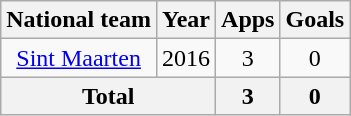<table class="wikitable" style="text-align:center">
<tr>
<th>National team</th>
<th>Year</th>
<th>Apps</th>
<th>Goals</th>
</tr>
<tr>
<td rowspan="1"><a href='#'>Sint Maarten</a></td>
<td>2016</td>
<td>3</td>
<td>0</td>
</tr>
<tr>
<th colspan=2>Total</th>
<th>3</th>
<th>0</th>
</tr>
</table>
